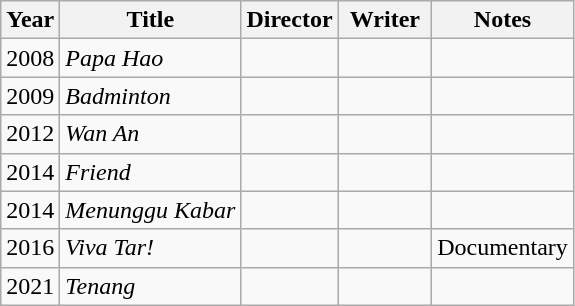<table class="wikitable">
<tr>
<th>Year</th>
<th>Title</th>
<th width=55>Director</th>
<th width=55>Writer</th>
<th>Notes</th>
</tr>
<tr>
<td>2008</td>
<td><em>Papa Hao</em></td>
<td></td>
<td></td>
<td></td>
</tr>
<tr>
<td>2009</td>
<td><em>Badminton</em></td>
<td></td>
<td></td>
<td></td>
</tr>
<tr>
<td>2012</td>
<td><em>Wan An</em></td>
<td></td>
<td></td>
<td></td>
</tr>
<tr>
<td>2014</td>
<td><em>Friend</em></td>
<td></td>
<td></td>
<td></td>
</tr>
<tr>
<td>2014</td>
<td><em>Menunggu Kabar</em></td>
<td></td>
<td></td>
<td></td>
</tr>
<tr>
<td>2016</td>
<td><em>Viva Tar!</em></td>
<td></td>
<td></td>
<td>Documentary</td>
</tr>
<tr>
<td>2021</td>
<td><em>Tenang</em></td>
<td></td>
<td></td>
<td></td>
</tr>
</table>
